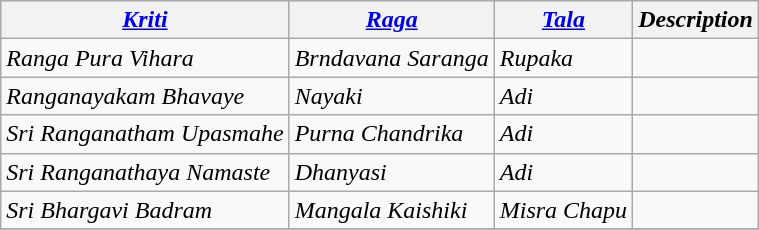<table class="wikitable">
<tr>
<th><em><a href='#'>Kriti</a></em></th>
<th><em><a href='#'>Raga</a></em></th>
<th><em><a href='#'>Tala</a></em></th>
<th><em>Description</em></th>
</tr>
<tr>
<td><em>Ranga Pura Vihara</em></td>
<td><em>Brndavana Saranga</em></td>
<td><em>Rupaka</em></td>
<td></td>
</tr>
<tr>
<td><em>Ranganayakam Bhavaye</em></td>
<td><em>Nayaki</em></td>
<td><em>Adi</em></td>
<td></td>
</tr>
<tr>
<td><em>Sri Ranganatham Upasmahe</em></td>
<td><em>Purna Chandrika</em></td>
<td><em>Adi</em></td>
<td></td>
</tr>
<tr>
<td><em>Sri Ranganathaya Namaste</em></td>
<td><em>Dhanyasi</em></td>
<td><em>Adi</em></td>
<td></td>
</tr>
<tr>
<td><em>Sri Bhargavi Badram</em></td>
<td><em>Mangala Kaishiki</em></td>
<td><em>Misra Chapu</em></td>
<td></td>
</tr>
<tr>
</tr>
</table>
